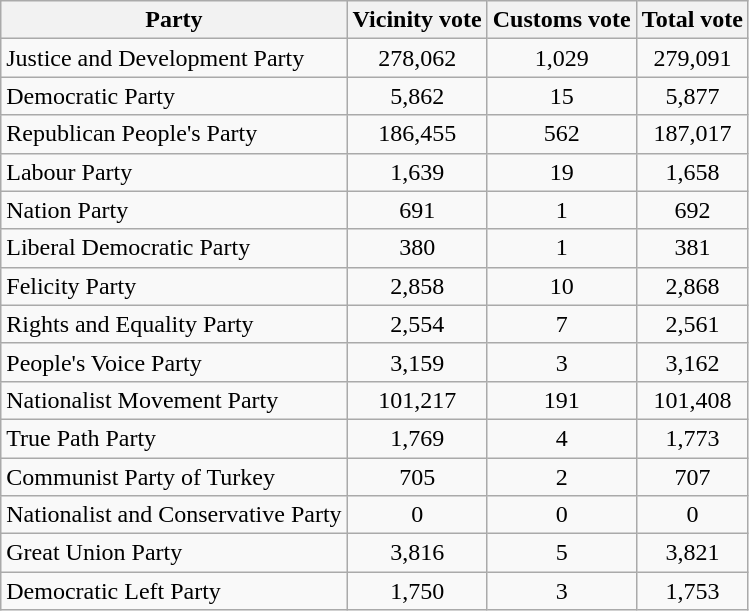<table class="wikitable sortable">
<tr>
<th style="text-align:center;">Party</th>
<th style="text-align:center;">Vicinity vote</th>
<th style="text-align:center;">Customs vote</th>
<th style="text-align:center;">Total vote</th>
</tr>
<tr>
<td>Justice and Development Party</td>
<td style="text-align:center;">278,062</td>
<td style="text-align:center;">1,029</td>
<td style="text-align:center;">279,091</td>
</tr>
<tr>
<td>Democratic Party</td>
<td style="text-align:center;">5,862</td>
<td style="text-align:center;">15</td>
<td style="text-align:center;">5,877</td>
</tr>
<tr>
<td>Republican People's Party</td>
<td style="text-align:center;">186,455</td>
<td style="text-align:center;">562</td>
<td style="text-align:center;">187,017</td>
</tr>
<tr>
<td>Labour Party</td>
<td style="text-align:center;">1,639</td>
<td style="text-align:center;">19</td>
<td style="text-align:center;">1,658</td>
</tr>
<tr>
<td>Nation Party</td>
<td style="text-align:center;">691</td>
<td style="text-align:center;">1</td>
<td style="text-align:center;">692</td>
</tr>
<tr>
<td>Liberal Democratic Party</td>
<td style="text-align:center;">380</td>
<td style="text-align:center;">1</td>
<td style="text-align:center;">381</td>
</tr>
<tr>
<td>Felicity Party</td>
<td style="text-align:center;">2,858</td>
<td style="text-align:center;">10</td>
<td style="text-align:center;">2,868</td>
</tr>
<tr>
<td>Rights and Equality Party</td>
<td style="text-align:center;">2,554</td>
<td style="text-align:center;">7</td>
<td style="text-align:center;">2,561</td>
</tr>
<tr>
<td>People's Voice Party</td>
<td style="text-align:center;">3,159</td>
<td style="text-align:center;">3</td>
<td style="text-align:center;">3,162</td>
</tr>
<tr>
<td>Nationalist Movement Party</td>
<td style="text-align:center;">101,217</td>
<td style="text-align:center;">191</td>
<td style="text-align:center;">101,408</td>
</tr>
<tr>
<td>True Path Party</td>
<td style="text-align:center;">1,769</td>
<td style="text-align:center;">4</td>
<td style="text-align:center;">1,773</td>
</tr>
<tr>
<td>Communist Party of Turkey</td>
<td style="text-align:center;">705</td>
<td style="text-align:center;">2</td>
<td style="text-align:center;">707</td>
</tr>
<tr>
<td>Nationalist and Conservative Party</td>
<td style="text-align:center;">0</td>
<td style="text-align:center;">0</td>
<td style="text-align:center;">0</td>
</tr>
<tr>
<td>Great Union Party</td>
<td style="text-align:center;">3,816</td>
<td style="text-align:center;">5</td>
<td style="text-align:center;">3,821</td>
</tr>
<tr>
<td>Democratic Left Party</td>
<td style="text-align:center;">1,750</td>
<td style="text-align:center;">3</td>
<td style="text-align:center;">1,753</td>
</tr>
</table>
